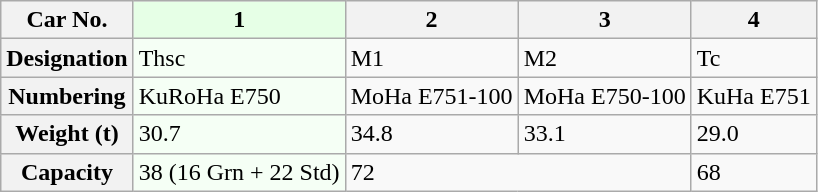<table class="wikitable">
<tr>
<th>Car No.</th>
<th style="background: #E6FFE6">1</th>
<th>2</th>
<th>3</th>
<th>4</th>
</tr>
<tr>
<th>Designation</th>
<td style="background: #F5FFF5">Thsc</td>
<td>M1</td>
<td>M2</td>
<td>Tc</td>
</tr>
<tr>
<th>Numbering</th>
<td style="background: #F5FFF5">KuRoHa E750</td>
<td>MoHa E751-100</td>
<td>MoHa E750-100</td>
<td>KuHa E751</td>
</tr>
<tr>
<th>Weight (t)</th>
<td style="background: #F5FFF5">30.7</td>
<td>34.8</td>
<td>33.1</td>
<td>29.0</td>
</tr>
<tr>
<th>Capacity</th>
<td style="background: #F5FFF5">38 (16 Grn + 22 Std)</td>
<td colspan="2">72</td>
<td>68</td>
</tr>
</table>
